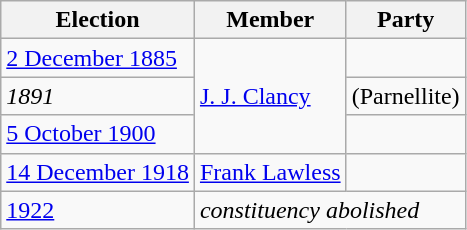<table class="wikitable">
<tr>
<th>Election</th>
<th>Member</th>
<th colspan="2">Party</th>
</tr>
<tr>
<td><a href='#'>2 December 1885</a></td>
<td rowspan="3"><a href='#'>J. J. Clancy</a></td>
<td></td>
</tr>
<tr>
<td><em>1891</em></td>
<td> (Parnellite)</td>
</tr>
<tr>
<td><a href='#'>5 October 1900</a></td>
<td></td>
</tr>
<tr>
<td><a href='#'>14 December 1918</a></td>
<td><a href='#'>Frank Lawless</a></td>
<td></td>
</tr>
<tr>
<td><a href='#'>1922</a></td>
<td colspan="3"><em>constituency abolished</em></td>
</tr>
</table>
